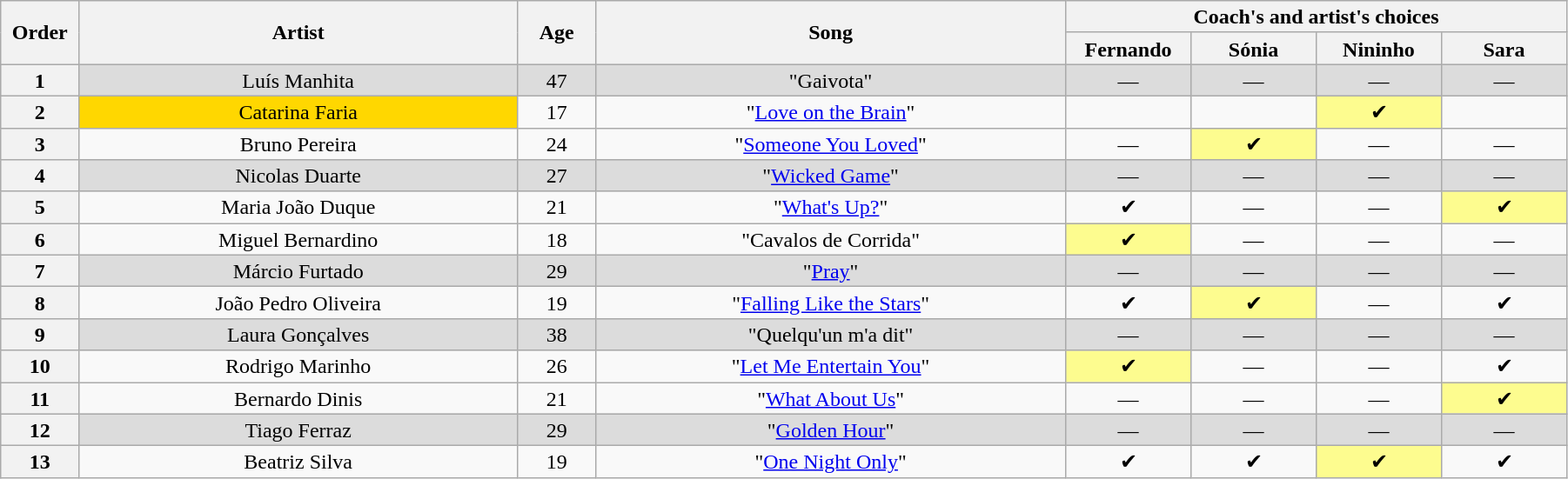<table class="wikitable" style="text-align:center; line-height:17px; width:95%">
<tr>
<th rowspan="2" width="05%">Order</th>
<th rowspan="2" width="28%">Artist</th>
<th rowspan="2" width="05%">Age</th>
<th rowspan="2" width="30%">Song</th>
<th colspan="4">Coach's and artist's choices</th>
</tr>
<tr>
<th width="08%">Fernando</th>
<th width="08%">Sónia</th>
<th width="08%">Nininho</th>
<th width="08%">Sara</th>
</tr>
<tr bgcolor=#DCDCDC>
<th>1</th>
<td>Luís Manhita</td>
<td>47</td>
<td>"Gaivota"</td>
<td>—</td>
<td>—</td>
<td>—</td>
<td>—</td>
</tr>
<tr>
<th>2</th>
<td bgcolor=gold>Catarina Faria</td>
<td>17</td>
<td>"<a href='#'>Love on the Brain</a>"</td>
<td></td>
<td></td>
<td style="background:#fdfc8f">✔</td>
<td></td>
</tr>
<tr>
<th>3</th>
<td>Bruno Pereira</td>
<td>24</td>
<td>"<a href='#'>Someone You Loved</a>"</td>
<td>—</td>
<td style="background:#fdfc8f">✔</td>
<td>—</td>
<td>—</td>
</tr>
<tr bgcolor=#DCDCDC>
<th>4</th>
<td>Nicolas Duarte</td>
<td>27</td>
<td>"<a href='#'>Wicked Game</a>"</td>
<td>—</td>
<td>—</td>
<td>—</td>
<td>—</td>
</tr>
<tr>
<th>5</th>
<td>Maria João Duque</td>
<td>21</td>
<td>"<a href='#'>What's Up?</a>"</td>
<td>✔</td>
<td>—</td>
<td>—</td>
<td style="background:#fdfc8f">✔</td>
</tr>
<tr>
<th>6</th>
<td>Miguel Bernardino</td>
<td>18</td>
<td>"Cavalos de Corrida"</td>
<td style="background:#fdfc8f">✔</td>
<td>—</td>
<td>—</td>
<td>—</td>
</tr>
<tr bgcolor=#DCDCDC>
<th>7</th>
<td>Márcio Furtado</td>
<td>29</td>
<td>"<a href='#'>Pray</a>"</td>
<td>—</td>
<td>—</td>
<td>—</td>
<td>—</td>
</tr>
<tr>
<th>8</th>
<td>João Pedro Oliveira</td>
<td>19</td>
<td>"<a href='#'>Falling Like the Stars</a>"</td>
<td>✔</td>
<td style="background:#fdfc8f">✔</td>
<td>—</td>
<td>✔</td>
</tr>
<tr bgcolor=#DCDCDC>
<th>9</th>
<td>Laura Gonçalves</td>
<td>38</td>
<td>"Quelqu'un m'a dit"</td>
<td>—</td>
<td>—</td>
<td>—</td>
<td>—</td>
</tr>
<tr>
<th>10</th>
<td>Rodrigo Marinho</td>
<td>26</td>
<td>"<a href='#'>Let Me Entertain You</a>"</td>
<td style="background:#fdfc8f">✔</td>
<td>—</td>
<td>—</td>
<td>✔</td>
</tr>
<tr>
<th>11</th>
<td>Bernardo Dinis</td>
<td>21</td>
<td>"<a href='#'>What About Us</a>"</td>
<td>—</td>
<td>—</td>
<td>—</td>
<td style="background:#fdfc8f">✔</td>
</tr>
<tr bgcolor=#DCDCDC>
<th>12</th>
<td>Tiago Ferraz</td>
<td>29</td>
<td>"<a href='#'>Golden Hour</a>"</td>
<td>—</td>
<td>—</td>
<td>—</td>
<td>—</td>
</tr>
<tr>
<th>13</th>
<td>Beatriz Silva</td>
<td>19</td>
<td>"<a href='#'>One Night Only</a>"</td>
<td>✔</td>
<td>✔</td>
<td style="background:#fdfc8f">✔</td>
<td>✔</td>
</tr>
</table>
